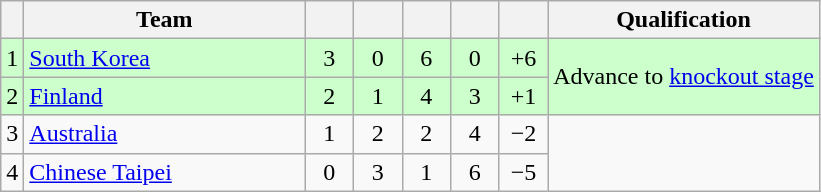<table class=wikitable style="text-align:center;">
<tr>
<th></th>
<th style="width:180px;">Team</th>
<th style="width:25px;"></th>
<th style="width:25px;"></th>
<th style="width:25px;"></th>
<th style="width:25px;"></th>
<th style="width:25px;"></th>
<th>Qualification</th>
</tr>
<tr style="background:#cfc;">
<td>1</td>
<td align=left> <a href='#'>South Korea</a></td>
<td>3</td>
<td>0</td>
<td>6</td>
<td>0</td>
<td>+6</td>
<td rowspan=2>Advance to <a href='#'>knockout stage</a></td>
</tr>
<tr style="background:#cfc;">
<td>2</td>
<td align=left> <a href='#'>Finland</a></td>
<td>2</td>
<td>1</td>
<td>4</td>
<td>3</td>
<td>+1</td>
</tr>
<tr>
<td>3</td>
<td align=left> <a href='#'>Australia</a></td>
<td>1</td>
<td>2</td>
<td>2</td>
<td>4</td>
<td>−2</td>
<td rowspan=2></td>
</tr>
<tr>
<td>4</td>
<td align=left> <a href='#'>Chinese Taipei</a></td>
<td>0</td>
<td>3</td>
<td>1</td>
<td>6</td>
<td>−5</td>
</tr>
</table>
